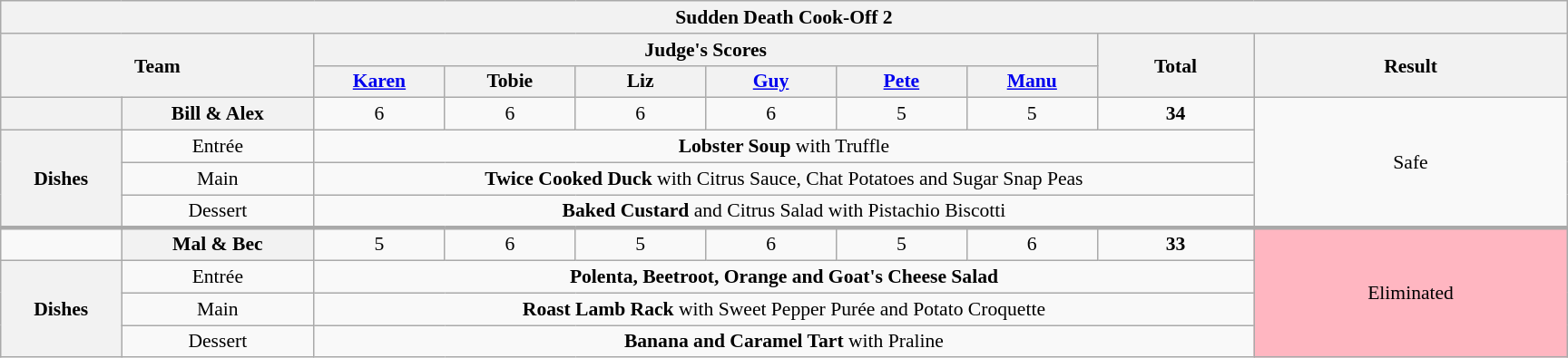<table class="wikitable plainrowheaders" style="text-align:center; font-size:90%; width:80em; margin:1em auto;">
<tr>
<th colspan="10" >Sudden Death Cook-Off 2</th>
</tr>
<tr>
<th rowspan="2" style="width:20%;" colspan="2">Team</th>
<th colspan="6" style="width:50%;">Judge's Scores</th>
<th rowspan="2" style="width:10%;">Total<br></th>
<th rowspan="2" style="width:20%;">Result</th>
</tr>
<tr>
<th style="width:50px;"><a href='#'>Karen</a></th>
<th style="width:50px;">Tobie</th>
<th style="width:50px;">Liz</th>
<th style="width:50px;"><a href='#'>Guy</a></th>
<th style="width:50px;"><a href='#'>Pete</a></th>
<th style="width:50px;"><a href='#'>Manu</a></th>
</tr>
<tr>
<th></th>
<th style="text-align:centre">Bill & Alex</th>
<td>6</td>
<td>6</td>
<td>6</td>
<td>6</td>
<td>5</td>
<td>5</td>
<td><strong>34</strong></td>
<td rowspan="4">Safe</td>
</tr>
<tr>
<th rowspan="3">Dishes</th>
<td>Entrée</td>
<td colspan="7"><strong>Lobster Soup</strong> with Truffle</td>
</tr>
<tr>
<td>Main</td>
<td colspan="7"><strong>Twice Cooked Duck</strong> with Citrus Sauce, Chat Potatoes and Sugar Snap Peas</td>
</tr>
<tr>
<td>Dessert</td>
<td colspan="7"><strong>Baked Custard</strong> and Citrus Salad with Pistachio Biscotti</td>
</tr>
<tr style="border-top:3px solid #aaa;">
</tr>
<tr>
<td></td>
<th style="text-align:centre">Mal & Bec</th>
<td>5</td>
<td>6</td>
<td>5</td>
<td>6</td>
<td>5</td>
<td>6</td>
<td><strong>33</strong></td>
<td rowspan="4" style="background:lightpink">Eliminated</td>
</tr>
<tr>
<th rowspan="3">Dishes</th>
<td>Entrée</td>
<td colspan="7"><strong>Polenta, Beetroot, Orange and Goat's Cheese Salad</strong></td>
</tr>
<tr>
<td>Main</td>
<td colspan="7"><strong>Roast Lamb Rack</strong> with Sweet Pepper Purée and Potato Croquette</td>
</tr>
<tr>
<td>Dessert</td>
<td colspan="7"><strong>Banana and Caramel Tart</strong> with Praline</td>
</tr>
</table>
